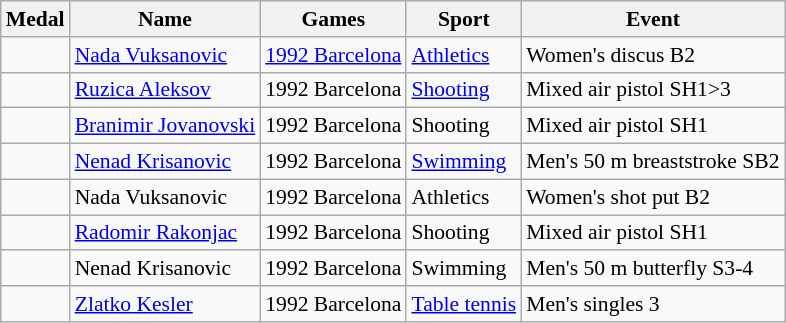<table class="wikitable sortable" style="font-size:90%">
<tr>
<th>Medal</th>
<th>Name</th>
<th>Games</th>
<th>Sport</th>
<th>Event</th>
</tr>
<tr>
<td></td>
<td><a href='#'>Nada Vuksanovic</a></td>
<td><a href='#'>1992 Barcelona</a></td>
<td><a href='#'>Athletics</a></td>
<td>Women's discus B2</td>
</tr>
<tr>
<td></td>
<td><a href='#'>Ruzica Aleksov</a></td>
<td>1992 Barcelona</td>
<td><a href='#'>Shooting</a></td>
<td>Mixed air pistol SH1>3</td>
</tr>
<tr>
<td></td>
<td><a href='#'>Branimir Jovanovski</a></td>
<td>1992 Barcelona</td>
<td>Shooting</td>
<td>Mixed air pistol SH1</td>
</tr>
<tr>
<td></td>
<td><a href='#'>Nenad Krisanovic</a></td>
<td>1992 Barcelona</td>
<td><a href='#'>Swimming</a></td>
<td>Men's 50 m breaststroke SB2</td>
</tr>
<tr>
<td></td>
<td>Nada Vuksanovic</td>
<td>1992 Barcelona</td>
<td>Athletics</td>
<td>Women's shot put B2</td>
</tr>
<tr>
<td></td>
<td><a href='#'>Radomir Rakonjac</a></td>
<td>1992 Barcelona</td>
<td>Shooting</td>
<td>Mixed air pistol SH1</td>
</tr>
<tr>
<td></td>
<td>Nenad Krisanovic</td>
<td>1992 Barcelona</td>
<td>Swimming</td>
<td>Men's 50 m butterfly S3-4</td>
</tr>
<tr>
<td></td>
<td><a href='#'>Zlatko Kesler</a></td>
<td>1992 Barcelona</td>
<td><a href='#'>Table tennis</a></td>
<td>Men's singles 3</td>
</tr>
</table>
